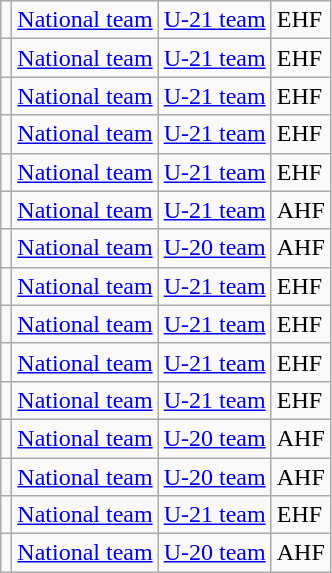<table class="wikitable">
<tr>
<td></td>
<td><a href='#'>National team</a></td>
<td><a href='#'>U-21 team</a></td>
<td>EHF</td>
</tr>
<tr>
<td></td>
<td><a href='#'>National team</a></td>
<td><a href='#'>U-21 team</a></td>
<td>EHF</td>
</tr>
<tr>
<td></td>
<td><a href='#'>National team</a></td>
<td><a href='#'>U-21 team</a></td>
<td>EHF</td>
</tr>
<tr>
<td></td>
<td><a href='#'>National team</a></td>
<td><a href='#'>U-21 team</a></td>
<td>EHF</td>
</tr>
<tr>
<td></td>
<td><a href='#'>National team</a></td>
<td><a href='#'>U-21 team</a></td>
<td>EHF</td>
</tr>
<tr>
<td></td>
<td><a href='#'>National team</a></td>
<td><a href='#'>U-21 team</a></td>
<td>AHF</td>
</tr>
<tr>
<td></td>
<td><a href='#'>National team</a></td>
<td><a href='#'>U-20 team</a></td>
<td>AHF</td>
</tr>
<tr>
<td></td>
<td><a href='#'>National team</a></td>
<td><a href='#'>U-21 team</a></td>
<td>EHF</td>
</tr>
<tr>
<td></td>
<td><a href='#'>National team</a></td>
<td><a href='#'>U-21 team</a></td>
<td>EHF</td>
</tr>
<tr>
<td></td>
<td><a href='#'>National team</a></td>
<td><a href='#'>U-21 team</a></td>
<td>EHF</td>
</tr>
<tr>
<td></td>
<td><a href='#'>National team</a></td>
<td><a href='#'>U-21 team</a></td>
<td>EHF</td>
</tr>
<tr>
<td></td>
<td><a href='#'>National team</a></td>
<td><a href='#'>U-20 team</a></td>
<td>AHF</td>
</tr>
<tr>
<td></td>
<td><a href='#'>National team</a></td>
<td><a href='#'>U-20 team</a></td>
<td>AHF</td>
</tr>
<tr>
<td></td>
<td><a href='#'>National team</a></td>
<td><a href='#'>U-21 team</a></td>
<td>EHF</td>
</tr>
<tr>
<td></td>
<td><a href='#'>National team</a></td>
<td><a href='#'>U-20 team</a></td>
<td>AHF</td>
</tr>
</table>
